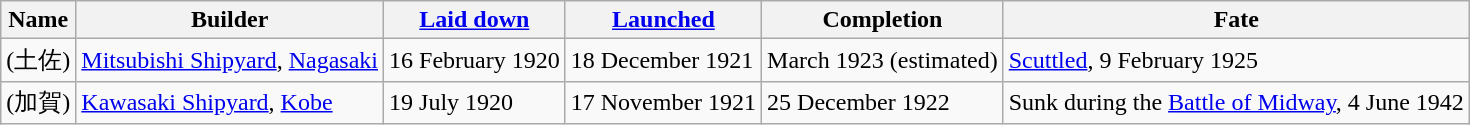<table class="wikitable plainrowheaders">
<tr>
<th scope="col">Name</th>
<th scope="col">Builder</th>
<th scope="col"><a href='#'>Laid down</a></th>
<th scope="col"><a href='#'>Launched</a></th>
<th scope="col">Completion</th>
<th scope="col">Fate</th>
</tr>
<tr>
<td scope="row"> (土佐)</td>
<td><a href='#'>Mitsubishi Shipyard</a>, <a href='#'>Nagasaki</a></td>
<td>16 February 1920</td>
<td>18 December 1921</td>
<td>March 1923 (estimated)</td>
<td><a href='#'>Scuttled</a>, 9 February 1925</td>
</tr>
<tr>
<td scope="row"> (加賀)</td>
<td><a href='#'>Kawasaki Shipyard</a>, <a href='#'>Kobe</a></td>
<td>19 July 1920</td>
<td>17 November 1921</td>
<td>25 December 1922</td>
<td>Sunk during the <a href='#'>Battle of Midway</a>, 4 June 1942</td>
</tr>
</table>
